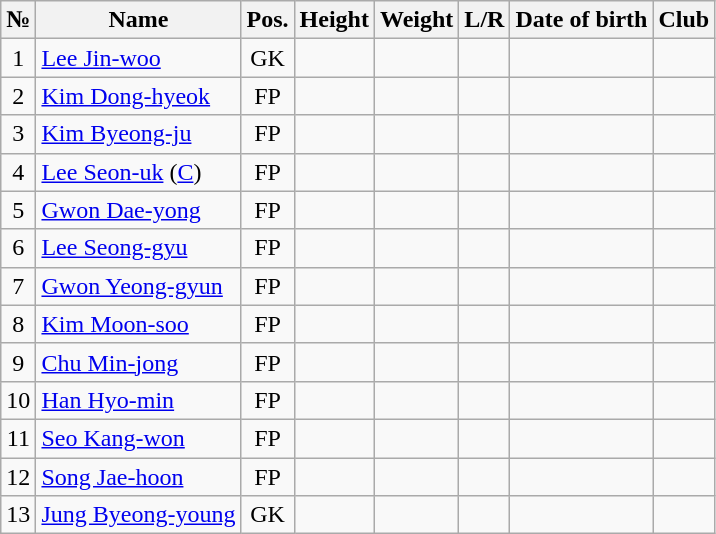<table class="wikitable sortable" text-align:center;">
<tr>
<th>№</th>
<th>Name</th>
<th>Pos.</th>
<th>Height</th>
<th>Weight</th>
<th>L/R</th>
<th>Date of birth</th>
<th>Club</th>
</tr>
<tr>
<td style="text-align:center;">1</td>
<td style="text-align:left;"><a href='#'>Lee Jin-woo</a></td>
<td style="text-align:center;">GK</td>
<td></td>
<td></td>
<td></td>
<td style="text-align:left;"></td>
<td style="text-align:left;"></td>
</tr>
<tr>
<td style="text-align:center;">2</td>
<td style="text-align:left;"><a href='#'>Kim Dong-hyeok</a></td>
<td style="text-align:center;">FP</td>
<td></td>
<td></td>
<td></td>
<td style="text-align:left;"></td>
<td style="text-align:left;"></td>
</tr>
<tr>
<td style="text-align:center;">3</td>
<td style="text-align:left;"><a href='#'>Kim Byeong-ju</a></td>
<td style="text-align:center;">FP</td>
<td></td>
<td></td>
<td></td>
<td style="text-align:left;"></td>
<td style="text-align:left;"></td>
</tr>
<tr>
<td style="text-align:center;">4</td>
<td style="text-align:left;"><a href='#'>Lee Seon-uk</a> (<a href='#'>C</a>)</td>
<td style="text-align:center;">FP</td>
<td></td>
<td></td>
<td></td>
<td style="text-align:left;"></td>
<td style="text-align:left;"></td>
</tr>
<tr>
<td style="text-align:center;">5</td>
<td style="text-align:left;"><a href='#'>Gwon Dae-yong</a></td>
<td style="text-align:center;">FP</td>
<td></td>
<td></td>
<td></td>
<td style="text-align:left;"></td>
<td style="text-align:left;"></td>
</tr>
<tr>
<td style="text-align:center;">6</td>
<td style="text-align:left;"><a href='#'>Lee Seong-gyu</a></td>
<td style="text-align:center;">FP</td>
<td></td>
<td></td>
<td></td>
<td style="text-align:left;"></td>
<td style="text-align:left;"></td>
</tr>
<tr>
<td style="text-align:center;">7</td>
<td style="text-align:left;"><a href='#'>Gwon Yeong-gyun</a></td>
<td style="text-align:center;">FP</td>
<td></td>
<td></td>
<td></td>
<td style="text-align:left;"></td>
<td style="text-align:left;"></td>
</tr>
<tr>
<td style="text-align:center;">8</td>
<td style="text-align:left;"><a href='#'>Kim Moon-soo</a></td>
<td style="text-align:center;">FP</td>
<td></td>
<td></td>
<td></td>
<td style="text-align:left;"></td>
<td style="text-align:left;"></td>
</tr>
<tr>
<td style="text-align:center;">9</td>
<td style="text-align:left;"><a href='#'>Chu Min-jong</a></td>
<td style="text-align:center;">FP</td>
<td></td>
<td></td>
<td></td>
<td style="text-align:left;"></td>
<td style="text-align:left;"></td>
</tr>
<tr>
<td style="text-align:center;">10</td>
<td style="text-align:left;"><a href='#'>Han Hyo-min</a></td>
<td style="text-align:center;">FP</td>
<td></td>
<td></td>
<td></td>
<td style="text-align:left;"></td>
<td style="text-align:left;"></td>
</tr>
<tr>
<td style="text-align:center;">11</td>
<td style="text-align:left;"><a href='#'>Seo Kang-won</a></td>
<td style="text-align:center;">FP</td>
<td></td>
<td></td>
<td></td>
<td style="text-align:left;"></td>
<td style="text-align:left;"></td>
</tr>
<tr>
<td style="text-align:center;">12</td>
<td style="text-align:left;"><a href='#'>Song Jae-hoon</a></td>
<td style="text-align:center;">FP</td>
<td></td>
<td></td>
<td></td>
<td style="text-align:left;"></td>
<td style="text-align:left;"></td>
</tr>
<tr>
<td style="text-align:center;">13</td>
<td style="text-align:left;"><a href='#'>Jung Byeong-young</a></td>
<td style="text-align:center;">GK</td>
<td></td>
<td></td>
<td></td>
<td style="text-align:left;"></td>
<td style="text-align:left;"></td>
</tr>
</table>
